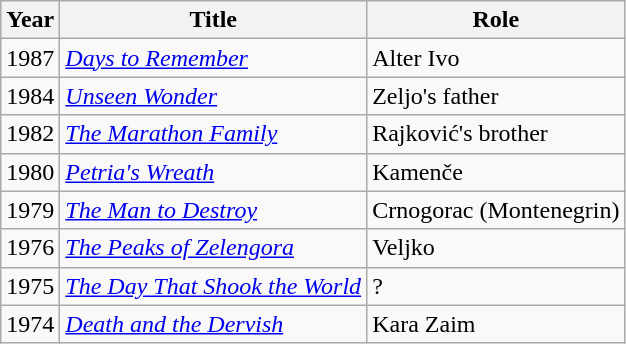<table class="wikitable sortable">
<tr>
<th>Year</th>
<th>Title</th>
<th>Role</th>
</tr>
<tr>
<td>1987</td>
<td><em><a href='#'>Days to Remember</a></em></td>
<td>Alter Ivo</td>
</tr>
<tr>
<td>1984</td>
<td><em><a href='#'>Unseen Wonder</a></em></td>
<td>Zeljo's father</td>
</tr>
<tr>
<td>1982</td>
<td><em><a href='#'>The Marathon Family</a></em></td>
<td>Rajković's brother</td>
</tr>
<tr>
<td>1980</td>
<td><em><a href='#'>Petria's Wreath</a></em></td>
<td>Kamenče</td>
</tr>
<tr>
<td>1979</td>
<td><em><a href='#'>The Man to Destroy</a></em></td>
<td>Crnogorac (Montenegrin)</td>
</tr>
<tr>
<td>1976</td>
<td><em><a href='#'>The Peaks of Zelengora</a></em></td>
<td>Veljko</td>
</tr>
<tr>
<td>1975</td>
<td><em><a href='#'>The Day That Shook the World</a></em></td>
<td>?</td>
</tr>
<tr>
<td>1974</td>
<td><em><a href='#'>Death and the Dervish</a></em></td>
<td>Kara Zaim</td>
</tr>
</table>
